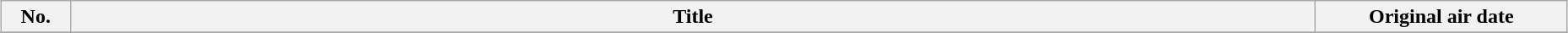<table class="wikitable" style="width:98%; margin:auto; background:#FFF;">
<tr style="border-bottom: 3pxfesse solid #CCF">
<th style="width:3em;">No.</th>
<th>Title</th>
<th style="width:12em;">Original air date</th>
</tr>
<tr>
</tr>
</table>
